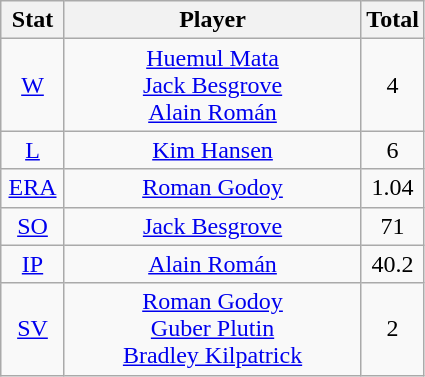<table class="wikitable" style="text-align:center;">
<tr>
<th style="width:15%;">Stat</th>
<th>Player</th>
<th style="width:15%;">Total</th>
</tr>
<tr>
<td><a href='#'>W</a></td>
<td> <a href='#'>Huemul Mata</a><br> <a href='#'>Jack Besgrove</a><br> <a href='#'>Alain Román</a></td>
<td>4</td>
</tr>
<tr>
<td><a href='#'>L</a></td>
<td> <a href='#'>Kim Hansen</a></td>
<td>6</td>
</tr>
<tr>
<td><a href='#'>ERA</a></td>
<td> <a href='#'>Roman Godoy</a></td>
<td>1.04</td>
</tr>
<tr>
<td><a href='#'>SO</a></td>
<td> <a href='#'>Jack Besgrove</a></td>
<td>71</td>
</tr>
<tr>
<td><a href='#'>IP</a></td>
<td> <a href='#'>Alain Román</a></td>
<td>40.2</td>
</tr>
<tr>
<td><a href='#'>SV</a></td>
<td> <a href='#'>Roman Godoy</a><br> <a href='#'>Guber Plutin</a><br> <a href='#'>Bradley Kilpatrick</a></td>
<td>2</td>
</tr>
</table>
